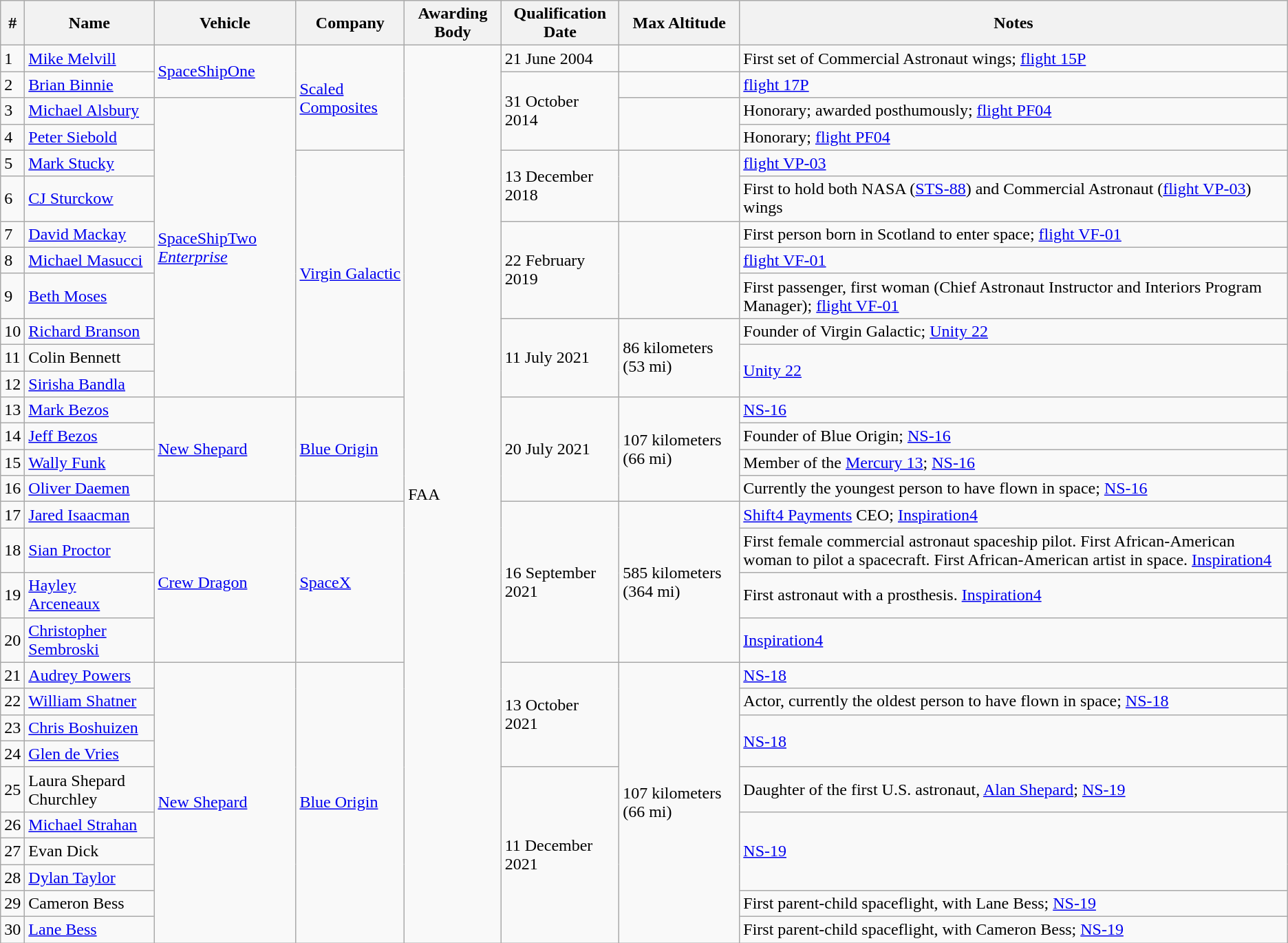<table class="wikitable sortable">
<tr>
<th>#</th>
<th>Name</th>
<th>Vehicle</th>
<th>Company</th>
<th>Awarding Body</th>
<th>Qualification Date</th>
<th>Max Altitude</th>
<th>Notes</th>
</tr>
<tr>
<td>1</td>
<td><a href='#'>Mike Melvill</a></td>
<td rowspan="2"><a href='#'>SpaceShipOne</a></td>
<td rowspan="4"><a href='#'>Scaled Composites</a></td>
<td rowspan="30">FAA</td>
<td>21 June 2004</td>
<td></td>
<td>First set of Commercial Astronaut wings; <a href='#'>flight 15P</a></td>
</tr>
<tr>
<td>2</td>
<td><a href='#'>Brian Binnie</a></td>
<td rowspan="3">31 October 2014</td>
<td></td>
<td><a href='#'>flight 17P</a></td>
</tr>
<tr>
<td>3</td>
<td><a href='#'>Michael Alsbury</a></td>
<td rowspan="10"><a href='#'>SpaceShipTwo <em>Enterprise</em></a></td>
<td rowspan="2"></td>
<td>Honorary; awarded posthumously; <a href='#'>flight PF04</a></td>
</tr>
<tr>
<td>4</td>
<td><a href='#'>Peter Siebold</a></td>
<td>Honorary; <a href='#'>flight PF04</a></td>
</tr>
<tr>
<td>5</td>
<td><a href='#'>Mark Stucky</a></td>
<td rowspan="8"><a href='#'>Virgin Galactic</a></td>
<td rowspan="2">13 December 2018</td>
<td rowspan="2"></td>
<td><a href='#'>flight VP-03</a></td>
</tr>
<tr>
<td>6</td>
<td><a href='#'>CJ Sturckow</a></td>
<td>First to hold both NASA (<a href='#'>STS-88</a>) and Commercial Astronaut (<a href='#'>flight VP-03</a>) wings</td>
</tr>
<tr>
<td>7</td>
<td><a href='#'>David Mackay</a></td>
<td rowspan="3">22 February 2019</td>
<td rowspan="3"></td>
<td>First person born in Scotland to enter space; <a href='#'>flight VF-01</a></td>
</tr>
<tr>
<td>8</td>
<td><a href='#'>Michael Masucci</a></td>
<td><a href='#'>flight VF-01</a></td>
</tr>
<tr>
<td>9</td>
<td><a href='#'>Beth Moses</a></td>
<td>First passenger, first woman (Chief Astronaut Instructor and Interiors Program Manager); <a href='#'>flight VF-01</a></td>
</tr>
<tr>
<td>10</td>
<td><a href='#'>Richard Branson</a></td>
<td rowspan="3">11 July 2021</td>
<td rowspan="3">86 kilometers (53 mi)</td>
<td>Founder of Virgin Galactic; <a href='#'>Unity 22</a></td>
</tr>
<tr>
<td>11</td>
<td>Colin Bennett</td>
<td rowspan="2"><a href='#'>Unity 22</a></td>
</tr>
<tr>
<td>12</td>
<td><a href='#'>Sirisha Bandla</a></td>
</tr>
<tr>
<td>13</td>
<td><a href='#'>Mark Bezos</a></td>
<td rowspan="4"><a href='#'>New Shepard</a></td>
<td rowspan="4"><a href='#'>Blue Origin</a></td>
<td rowspan="4">20 July 2021</td>
<td rowspan="4">107 kilometers (66 mi)</td>
<td><a href='#'>NS-16</a></td>
</tr>
<tr>
<td>14</td>
<td><a href='#'>Jeff Bezos</a></td>
<td>Founder of Blue Origin; <a href='#'>NS-16</a></td>
</tr>
<tr>
<td>15</td>
<td><a href='#'>Wally Funk</a></td>
<td>Member of the <a href='#'>Mercury 13</a>; <a href='#'>NS-16</a></td>
</tr>
<tr>
<td>16</td>
<td><a href='#'>Oliver Daemen</a></td>
<td>Currently the youngest person to have flown in space; <a href='#'>NS-16</a></td>
</tr>
<tr>
<td>17</td>
<td><a href='#'>Jared Isaacman</a></td>
<td rowspan="4"><a href='#'>Crew Dragon</a></td>
<td rowspan="4"><a href='#'>SpaceX</a></td>
<td rowspan="4">16 September 2021</td>
<td rowspan="4">585 kilometers (364 mi)</td>
<td><a href='#'>Shift4 Payments</a> CEO; <a href='#'>Inspiration4</a></td>
</tr>
<tr>
<td>18</td>
<td><a href='#'>Sian Proctor</a></td>
<td>First female commercial astronaut spaceship pilot. First African-American woman to pilot a spacecraft. First African-American artist in space. <a href='#'>Inspiration4</a></td>
</tr>
<tr>
<td>19</td>
<td><a href='#'>Hayley Arceneaux</a></td>
<td>First astronaut with a prosthesis. <a href='#'>Inspiration4</a></td>
</tr>
<tr>
<td>20</td>
<td><a href='#'>Christopher Sembroski</a></td>
<td><a href='#'>Inspiration4</a></td>
</tr>
<tr>
<td>21</td>
<td><a href='#'>Audrey Powers</a></td>
<td rowspan="10"><a href='#'>New Shepard</a></td>
<td rowspan="10"><a href='#'>Blue Origin</a></td>
<td rowspan="4">13 October 2021</td>
<td rowspan="10">107 kilometers (66 mi)</td>
<td><a href='#'>NS-18</a></td>
</tr>
<tr>
<td>22</td>
<td><a href='#'>William Shatner</a></td>
<td>Actor, currently the oldest person to have flown in space; <a href='#'>NS-18</a></td>
</tr>
<tr>
<td>23</td>
<td><a href='#'>Chris Boshuizen</a></td>
<td rowspan="2"><a href='#'>NS-18</a></td>
</tr>
<tr>
<td>24</td>
<td><a href='#'>Glen de Vries</a></td>
</tr>
<tr>
<td>25</td>
<td>Laura Shepard Churchley</td>
<td rowspan="6">11 December 2021</td>
<td>Daughter of the first U.S. astronaut, <a href='#'>Alan Shepard</a>; <a href='#'>NS-19</a></td>
</tr>
<tr>
<td>26</td>
<td><a href='#'>Michael Strahan</a></td>
<td rowspan="3"><a href='#'>NS-19</a></td>
</tr>
<tr>
<td>27</td>
<td>Evan Dick</td>
</tr>
<tr>
<td>28</td>
<td><a href='#'>Dylan Taylor</a></td>
</tr>
<tr>
<td>29</td>
<td>Cameron Bess</td>
<td>First parent-child spaceflight, with Lane Bess; <a href='#'>NS-19</a></td>
</tr>
<tr>
<td>30</td>
<td><a href='#'>Lane Bess</a></td>
<td>First parent-child spaceflight, with Cameron Bess; <a href='#'>NS-19</a></td>
</tr>
</table>
